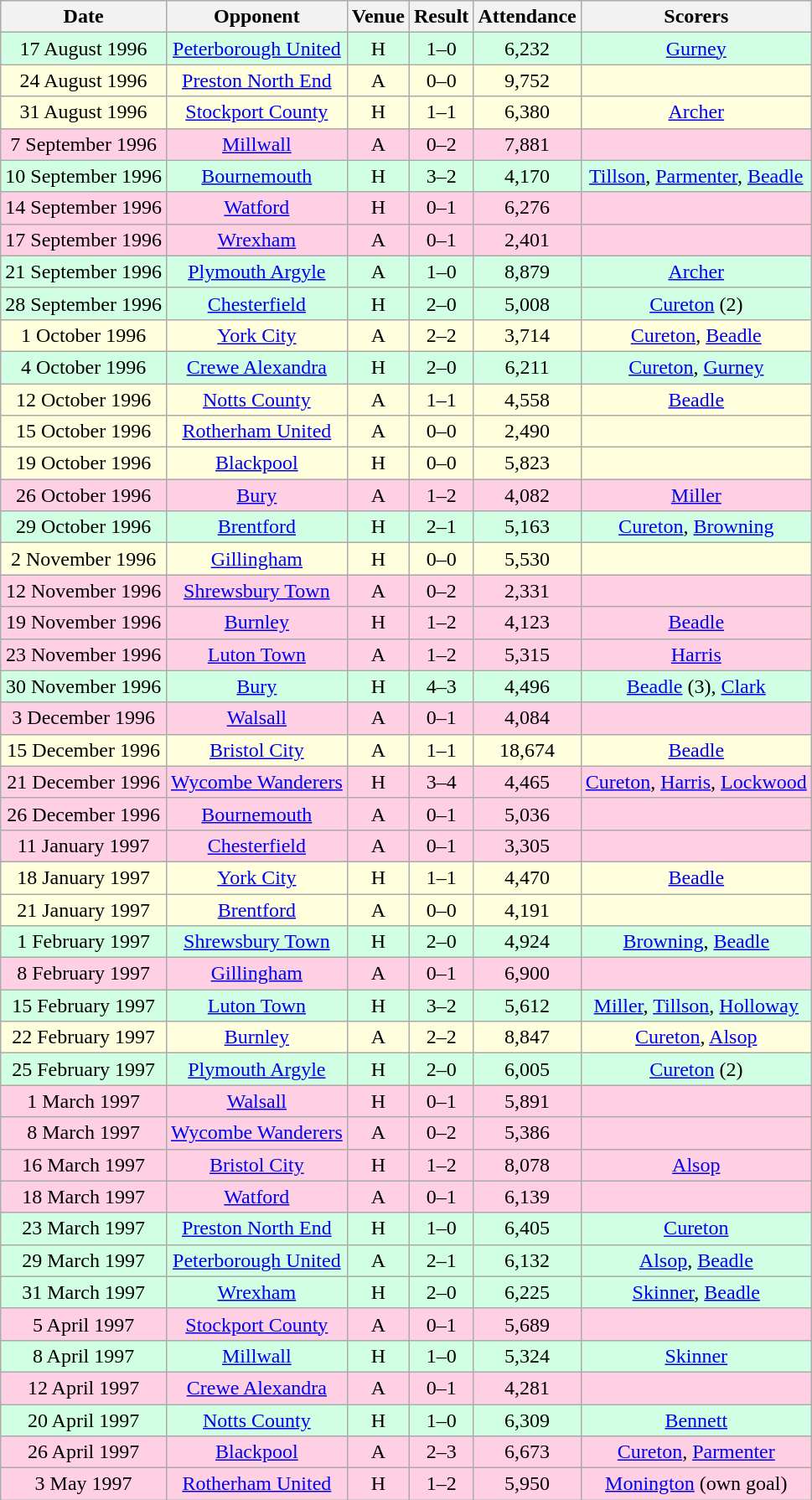<table class="wikitable sortable" style="font-size:100%; text-align:center">
<tr>
<th>Date</th>
<th>Opponent</th>
<th>Venue</th>
<th>Result</th>
<th>Attendance</th>
<th>Scorers</th>
</tr>
<tr style="background-color: #d0ffe3;">
<td>17 August 1996</td>
<td><a href='#'>Peterborough United</a></td>
<td>H</td>
<td>1–0</td>
<td>6,232</td>
<td><a href='#'>Gurney</a></td>
</tr>
<tr style="background-color: #ffffdd;">
<td>24 August 1996</td>
<td><a href='#'>Preston North End</a></td>
<td>A</td>
<td>0–0</td>
<td>9,752</td>
<td></td>
</tr>
<tr style="background-color: #ffffdd;">
<td>31 August 1996</td>
<td><a href='#'>Stockport County</a></td>
<td>H</td>
<td>1–1</td>
<td>6,380</td>
<td><a href='#'>Archer</a></td>
</tr>
<tr style="background-color: #ffd0e3;">
<td>7 September 1996</td>
<td><a href='#'>Millwall</a></td>
<td>A</td>
<td>0–2</td>
<td>7,881</td>
<td></td>
</tr>
<tr style="background-color: #d0ffe3;">
<td>10 September 1996</td>
<td><a href='#'>Bournemouth</a></td>
<td>H</td>
<td>3–2</td>
<td>4,170</td>
<td><a href='#'>Tillson</a>, <a href='#'>Parmenter</a>, <a href='#'>Beadle</a></td>
</tr>
<tr style="background-color: #ffd0e3;">
<td>14 September 1996</td>
<td><a href='#'>Watford</a></td>
<td>H</td>
<td>0–1</td>
<td>6,276</td>
<td></td>
</tr>
<tr style="background-color: #ffd0e3;">
<td>17 September 1996</td>
<td><a href='#'>Wrexham</a></td>
<td>A</td>
<td>0–1</td>
<td>2,401</td>
<td></td>
</tr>
<tr style="background-color: #d0ffe3;">
<td>21 September 1996</td>
<td><a href='#'>Plymouth Argyle</a></td>
<td>A</td>
<td>1–0</td>
<td>8,879</td>
<td><a href='#'>Archer</a></td>
</tr>
<tr style="background-color: #d0ffe3;">
<td>28 September 1996</td>
<td><a href='#'>Chesterfield</a></td>
<td>H</td>
<td>2–0</td>
<td>5,008</td>
<td><a href='#'>Cureton</a> (2)</td>
</tr>
<tr style="background-color: #ffffdd;">
<td>1 October 1996</td>
<td><a href='#'>York City</a></td>
<td>A</td>
<td>2–2</td>
<td>3,714</td>
<td><a href='#'>Cureton</a>, <a href='#'>Beadle</a></td>
</tr>
<tr style="background-color: #d0ffe3;">
<td>4 October 1996</td>
<td><a href='#'>Crewe Alexandra</a></td>
<td>H</td>
<td>2–0</td>
<td>6,211</td>
<td><a href='#'>Cureton</a>, <a href='#'>Gurney</a></td>
</tr>
<tr style="background-color: #ffffdd;">
<td>12 October 1996</td>
<td><a href='#'>Notts County</a></td>
<td>A</td>
<td>1–1</td>
<td>4,558</td>
<td><a href='#'>Beadle</a></td>
</tr>
<tr style="background-color: #ffffdd;">
<td>15 October 1996</td>
<td><a href='#'>Rotherham United</a></td>
<td>A</td>
<td>0–0</td>
<td>2,490</td>
<td></td>
</tr>
<tr style="background-color: #ffffdd;">
<td>19 October 1996</td>
<td><a href='#'>Blackpool</a></td>
<td>H</td>
<td>0–0</td>
<td>5,823</td>
<td></td>
</tr>
<tr style="background-color: #ffd0e3;">
<td>26 October 1996</td>
<td><a href='#'>Bury</a></td>
<td>A</td>
<td>1–2</td>
<td>4,082</td>
<td><a href='#'>Miller</a></td>
</tr>
<tr style="background-color: #d0ffe3;">
<td>29 October 1996</td>
<td><a href='#'>Brentford</a></td>
<td>H</td>
<td>2–1</td>
<td>5,163</td>
<td><a href='#'>Cureton</a>, <a href='#'>Browning</a></td>
</tr>
<tr style="background-color: #ffffdd;">
<td>2 November 1996</td>
<td><a href='#'>Gillingham</a></td>
<td>H</td>
<td>0–0</td>
<td>5,530</td>
<td></td>
</tr>
<tr style="background-color: #ffd0e3;">
<td>12 November 1996</td>
<td><a href='#'>Shrewsbury Town</a></td>
<td>A</td>
<td>0–2</td>
<td>2,331</td>
<td></td>
</tr>
<tr style="background-color: #ffd0e3;">
<td>19 November 1996</td>
<td><a href='#'>Burnley</a></td>
<td>H</td>
<td>1–2</td>
<td>4,123</td>
<td><a href='#'>Beadle</a></td>
</tr>
<tr style="background-color: #ffd0e3;">
<td>23 November 1996</td>
<td><a href='#'>Luton Town</a></td>
<td>A</td>
<td>1–2</td>
<td>5,315</td>
<td><a href='#'>Harris</a></td>
</tr>
<tr style="background-color: #d0ffe3;">
<td>30 November 1996</td>
<td><a href='#'>Bury</a></td>
<td>H</td>
<td>4–3</td>
<td>4,496</td>
<td><a href='#'>Beadle</a> (3), <a href='#'>Clark</a></td>
</tr>
<tr style="background-color: #ffd0e3;">
<td>3 December 1996</td>
<td><a href='#'>Walsall</a></td>
<td>A</td>
<td>0–1</td>
<td>4,084</td>
<td></td>
</tr>
<tr style="background-color: #ffffdd;">
<td>15 December 1996</td>
<td><a href='#'>Bristol City</a></td>
<td>A</td>
<td>1–1</td>
<td>18,674</td>
<td><a href='#'>Beadle</a></td>
</tr>
<tr style="background-color: #ffd0e3;">
<td>21 December 1996</td>
<td><a href='#'>Wycombe Wanderers</a></td>
<td>H</td>
<td>3–4</td>
<td>4,465</td>
<td><a href='#'>Cureton</a>, <a href='#'>Harris</a>, <a href='#'>Lockwood</a></td>
</tr>
<tr style="background-color: #ffd0e3;">
<td>26 December 1996</td>
<td><a href='#'>Bournemouth</a></td>
<td>A</td>
<td>0–1</td>
<td>5,036</td>
<td></td>
</tr>
<tr style="background-color: #ffd0e3;">
<td>11 January 1997</td>
<td><a href='#'>Chesterfield</a></td>
<td>A</td>
<td>0–1</td>
<td>3,305</td>
<td></td>
</tr>
<tr style="background-color: #ffffdd;">
<td>18 January 1997</td>
<td><a href='#'>York City</a></td>
<td>H</td>
<td>1–1</td>
<td>4,470</td>
<td><a href='#'>Beadle</a></td>
</tr>
<tr style="background-color: #ffffdd;">
<td>21 January 1997</td>
<td><a href='#'>Brentford</a></td>
<td>A</td>
<td>0–0</td>
<td>4,191</td>
<td></td>
</tr>
<tr style="background-color: #d0ffe3;">
<td>1 February 1997</td>
<td><a href='#'>Shrewsbury Town</a></td>
<td>H</td>
<td>2–0</td>
<td>4,924</td>
<td><a href='#'>Browning</a>, <a href='#'>Beadle</a></td>
</tr>
<tr style="background-color: #ffd0e3;">
<td>8 February 1997</td>
<td><a href='#'>Gillingham</a></td>
<td>A</td>
<td>0–1</td>
<td>6,900</td>
<td></td>
</tr>
<tr style="background-color: #d0ffe3;">
<td>15 February 1997</td>
<td><a href='#'>Luton Town</a></td>
<td>H</td>
<td>3–2</td>
<td>5,612</td>
<td><a href='#'>Miller</a>, <a href='#'>Tillson</a>, <a href='#'>Holloway</a></td>
</tr>
<tr style="background-color: #ffffdd;">
<td>22 February 1997</td>
<td><a href='#'>Burnley</a></td>
<td>A</td>
<td>2–2</td>
<td>8,847</td>
<td><a href='#'>Cureton</a>, <a href='#'>Alsop</a></td>
</tr>
<tr style="background-color: #d0ffe3;">
<td>25 February 1997</td>
<td><a href='#'>Plymouth Argyle</a></td>
<td>H</td>
<td>2–0</td>
<td>6,005</td>
<td><a href='#'>Cureton</a> (2)</td>
</tr>
<tr style="background-color: #ffd0e3;">
<td>1 March 1997</td>
<td><a href='#'>Walsall</a></td>
<td>H</td>
<td>0–1</td>
<td>5,891</td>
<td></td>
</tr>
<tr style="background-color: #ffd0e3;">
<td>8 March 1997</td>
<td><a href='#'>Wycombe Wanderers</a></td>
<td>A</td>
<td>0–2</td>
<td>5,386</td>
<td></td>
</tr>
<tr style="background-color: #ffd0e3;">
<td>16 March 1997</td>
<td><a href='#'>Bristol City</a></td>
<td>H</td>
<td>1–2</td>
<td>8,078</td>
<td><a href='#'>Alsop</a></td>
</tr>
<tr style="background-color: #ffd0e3;">
<td>18 March 1997</td>
<td><a href='#'>Watford</a></td>
<td>A</td>
<td>0–1</td>
<td>6,139</td>
<td></td>
</tr>
<tr style="background-color: #d0ffe3;">
<td>23 March 1997</td>
<td><a href='#'>Preston North End</a></td>
<td>H</td>
<td>1–0</td>
<td>6,405</td>
<td><a href='#'>Cureton</a></td>
</tr>
<tr style="background-color: #d0ffe3;">
<td>29 March 1997</td>
<td><a href='#'>Peterborough United</a></td>
<td>A</td>
<td>2–1</td>
<td>6,132</td>
<td><a href='#'>Alsop</a>, <a href='#'>Beadle</a></td>
</tr>
<tr style="background-color: #d0ffe3;">
<td>31 March 1997</td>
<td><a href='#'>Wrexham</a></td>
<td>H</td>
<td>2–0</td>
<td>6,225</td>
<td><a href='#'>Skinner</a>, <a href='#'>Beadle</a></td>
</tr>
<tr style="background-color: #ffd0e3;">
<td>5 April 1997</td>
<td><a href='#'>Stockport County</a></td>
<td>A</td>
<td>0–1</td>
<td>5,689</td>
<td></td>
</tr>
<tr style="background-color: #d0ffe3;">
<td>8 April 1997</td>
<td><a href='#'>Millwall</a></td>
<td>H</td>
<td>1–0</td>
<td>5,324</td>
<td><a href='#'>Skinner</a></td>
</tr>
<tr style="background-color: #ffd0e3;">
<td>12 April 1997</td>
<td><a href='#'>Crewe Alexandra</a></td>
<td>A</td>
<td>0–1</td>
<td>4,281</td>
<td></td>
</tr>
<tr style="background-color: #d0ffe3;">
<td>20 April 1997</td>
<td><a href='#'>Notts County</a></td>
<td>H</td>
<td>1–0</td>
<td>6,309</td>
<td><a href='#'>Bennett</a></td>
</tr>
<tr style="background-color: #ffd0e3;">
<td>26 April 1997</td>
<td><a href='#'>Blackpool</a></td>
<td>A</td>
<td>2–3</td>
<td>6,673</td>
<td><a href='#'>Cureton</a>, <a href='#'>Parmenter</a></td>
</tr>
<tr style="background-color: #ffd0e3;">
<td>3 May 1997</td>
<td><a href='#'>Rotherham United</a></td>
<td>H</td>
<td>1–2</td>
<td>5,950</td>
<td><a href='#'>Monington</a> (own goal)</td>
</tr>
</table>
